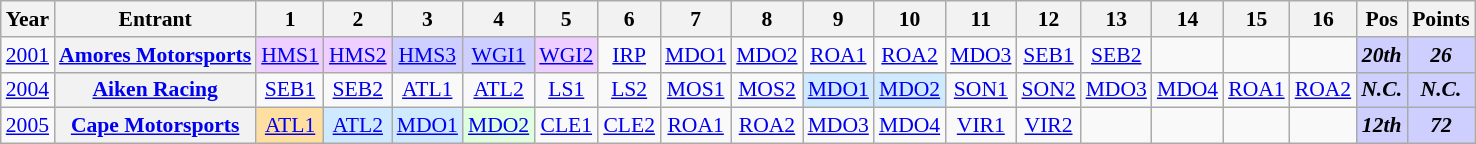<table class="wikitable" style="text-align:center; font-size:90%">
<tr>
<th>Year</th>
<th>Entrant</th>
<th>1</th>
<th>2</th>
<th>3</th>
<th>4</th>
<th>5</th>
<th>6</th>
<th>7</th>
<th>8</th>
<th>9</th>
<th>10</th>
<th>11</th>
<th>12</th>
<th>13</th>
<th>14</th>
<th>15</th>
<th>16</th>
<th>Pos</th>
<th>Points</th>
</tr>
<tr>
<td><a href='#'>2001</a></td>
<th><a href='#'>Amores Motorsports</a></th>
<td style="background-color:#EFCFFF"><a href='#'>HMS1</a><br></td>
<td style="background-color:#EFCFFF"><a href='#'>HMS2</a><br></td>
<td style="background-color:#CFCFFF"><a href='#'>HMS3</a><br></td>
<td style="background-color:#CFCFFF"><a href='#'>WGI1</a><br></td>
<td style="background-color:#EFCFFF"><a href='#'>WGI2</a><br></td>
<td><a href='#'>IRP</a></td>
<td><a href='#'>MDO1</a></td>
<td><a href='#'>MDO2</a></td>
<td><a href='#'>ROA1</a></td>
<td><a href='#'>ROA2</a></td>
<td><a href='#'>MDO3</a></td>
<td><a href='#'>SEB1</a></td>
<td><a href='#'>SEB2</a></td>
<td></td>
<td></td>
<td></td>
<td style="background-color:#CFCFFF"><strong><em>20th</em></strong></td>
<td style="background-color:#CFCFFF"><strong><em>26</em></strong></td>
</tr>
<tr>
<td><a href='#'>2004</a></td>
<th><a href='#'>Aiken Racing</a></th>
<td><a href='#'>SEB1</a></td>
<td><a href='#'>SEB2</a></td>
<td><a href='#'>ATL1</a></td>
<td><a href='#'>ATL2</a></td>
<td><a href='#'>LS1</a></td>
<td><a href='#'>LS2</a></td>
<td><a href='#'>MOS1</a></td>
<td><a href='#'>MOS2</a></td>
<td style="background-color:#CFEAFF"><a href='#'>MDO1</a><br></td>
<td style="background-color:#CFEAFF"><a href='#'>MDO2</a><br></td>
<td><a href='#'>SON1</a></td>
<td><a href='#'>SON2</a></td>
<td><a href='#'>MDO3</a></td>
<td><a href='#'>MDO4</a></td>
<td><a href='#'>ROA1</a></td>
<td><a href='#'>ROA2</a></td>
<td style="background-color:#CFCFFF"><strong><em>N.C.</em></strong></td>
<td style="background-color:#CFCFFF"><strong><em>N.C.</em></strong></td>
</tr>
<tr>
<td><a href='#'>2005</a></td>
<th><a href='#'>Cape Motorsports</a></th>
<td style="background-color:#FFDF9F"><a href='#'>ATL1</a><br></td>
<td style="background-color:#CFEAFF"><a href='#'>ATL2</a><br></td>
<td style="background-color:#CFEAFF"><a href='#'>MDO1</a><br></td>
<td style="background-color:#DFFFDF"><a href='#'>MDO2</a><br></td>
<td><a href='#'>CLE1</a></td>
<td><a href='#'>CLE2</a></td>
<td><a href='#'>ROA1</a></td>
<td><a href='#'>ROA2</a></td>
<td><a href='#'>MDO3</a></td>
<td><a href='#'>MDO4</a></td>
<td><a href='#'>VIR1</a></td>
<td><a href='#'>VIR2</a></td>
<td></td>
<td></td>
<td></td>
<td></td>
<td style="background-color:#CFCFFF"><strong><em>12th</em></strong></td>
<td style="background-color:#CFCFFF"><strong><em>72</em></strong></td>
</tr>
</table>
